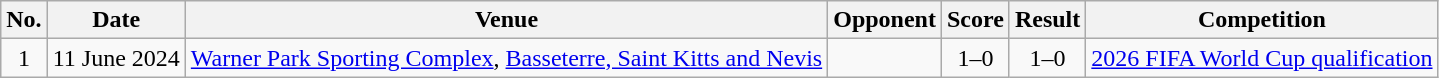<table class="wikitable sortable">
<tr>
<th scope="col">No.</th>
<th scope="col">Date</th>
<th scope="col">Venue</th>
<th scope="col">Opponent</th>
<th scope="col">Score</th>
<th scope="col">Result</th>
<th scope="col">Competition</th>
</tr>
<tr>
<td align="center">1</td>
<td>11 June 2024</td>
<td><a href='#'>Warner Park Sporting Complex</a>, <a href='#'>Basseterre, Saint Kitts and Nevis</a></td>
<td></td>
<td align=center>1–0</td>
<td align=center>1–0</td>
<td><a href='#'>2026 FIFA World Cup qualification</a></td>
</tr>
</table>
